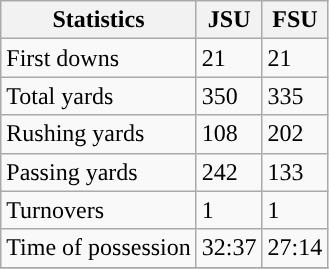<table class="wikitable">
<tr>
<th>Statistics</th>
<th>JSU</th>
<th>FSU</th>
</tr>
<tr>
<td>First downs</td>
<td>21</td>
<td>21</td>
</tr>
<tr>
<td>Total yards</td>
<td>350</td>
<td>335</td>
</tr>
<tr>
<td>Rushing yards</td>
<td>108</td>
<td>202</td>
</tr>
<tr>
<td>Passing yards</td>
<td>242</td>
<td>133</td>
</tr>
<tr>
<td>Turnovers</td>
<td>1</td>
<td>1</td>
</tr>
<tr>
<td>Time of possession</td>
<td>32:37</td>
<td>27:14</td>
</tr>
<tr>
</tr>
</table>
